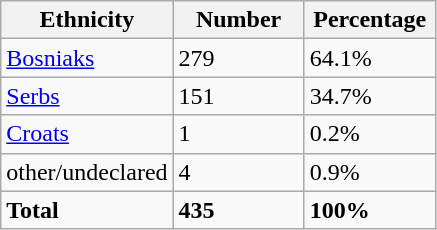<table class="wikitable">
<tr>
<th width="100px">Ethnicity</th>
<th width="80px">Number</th>
<th width="80px">Percentage</th>
</tr>
<tr>
<td><a href='#'>Bosniaks</a></td>
<td>279</td>
<td>64.1%</td>
</tr>
<tr>
<td><a href='#'>Serbs</a></td>
<td>151</td>
<td>34.7%</td>
</tr>
<tr>
<td><a href='#'>Croats</a></td>
<td>1</td>
<td>0.2%</td>
</tr>
<tr>
<td>other/undeclared</td>
<td>4</td>
<td>0.9%</td>
</tr>
<tr>
<td><strong>Total</strong></td>
<td><strong>435</strong></td>
<td><strong>100%</strong></td>
</tr>
</table>
